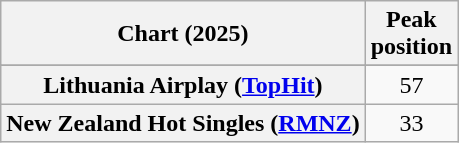<table class="wikitable sortable plainrowheaders" style="text-align:center">
<tr>
<th scope="col">Chart (2025)</th>
<th scope="col">Peak<br>position</th>
</tr>
<tr>
</tr>
<tr>
<th scope="row">Lithuania Airplay (<a href='#'>TopHit</a>)</th>
<td>57</td>
</tr>
<tr>
<th scope="row">New Zealand Hot Singles (<a href='#'>RMNZ</a>)</th>
<td>33</td>
</tr>
</table>
